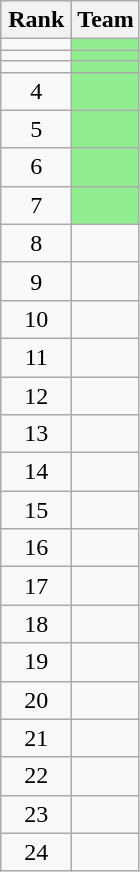<table class="wikitable">
<tr>
<th style="width: 40px;">Rank</th>
<th>Team</th>
</tr>
<tr>
<td style="text-align: center;"></td>
<td style="background-color: lightgreen;"> </td>
</tr>
<tr>
<td style="text-align: center;"></td>
<td style="background-color: lightgreen;"></td>
</tr>
<tr>
<td style="text-align: center;"></td>
<td style="background-color: lightgreen;"> </td>
</tr>
<tr>
<td style="text-align: center;">4</td>
<td style="background-color: lightgreen;"> </td>
</tr>
<tr>
<td style="text-align: center;">5</td>
<td style="background-color: lightgreen;"></td>
</tr>
<tr>
<td style="text-align: center;">6</td>
<td style="background-color: lightgreen;"> </td>
</tr>
<tr>
<td style="text-align: center;">7</td>
<td style="background-color: lightgreen;"> </td>
</tr>
<tr>
<td style="text-align: center;">8</td>
<td> </td>
</tr>
<tr>
<td style="text-align: center;">9</td>
<td> </td>
</tr>
<tr>
<td style="text-align: center;">10</td>
<td> </td>
</tr>
<tr>
<td style="text-align: center;">11</td>
<td> </td>
</tr>
<tr>
<td style="text-align: center;">12</td>
<td></td>
</tr>
<tr>
<td style="text-align: center;">13</td>
<td> </td>
</tr>
<tr>
<td style="text-align: center;">14</td>
<td></td>
</tr>
<tr>
<td style="text-align: center;">15</td>
<td> </td>
</tr>
<tr>
<td style="text-align: center;">16</td>
<td></td>
</tr>
<tr>
<td style="text-align: center;">17</td>
<td> </td>
</tr>
<tr>
<td style="text-align: center;">18</td>
<td></td>
</tr>
<tr>
<td style="text-align: center;">19</td>
<td></td>
</tr>
<tr>
<td style="text-align: center;">20</td>
<td></td>
</tr>
<tr>
<td style="text-align: center;">21</td>
<td></td>
</tr>
<tr>
<td style="text-align: center;">22</td>
<td></td>
</tr>
<tr>
<td style="text-align: center;">23</td>
<td></td>
</tr>
<tr>
<td style="text-align: center;">24</td>
<td></td>
</tr>
</table>
